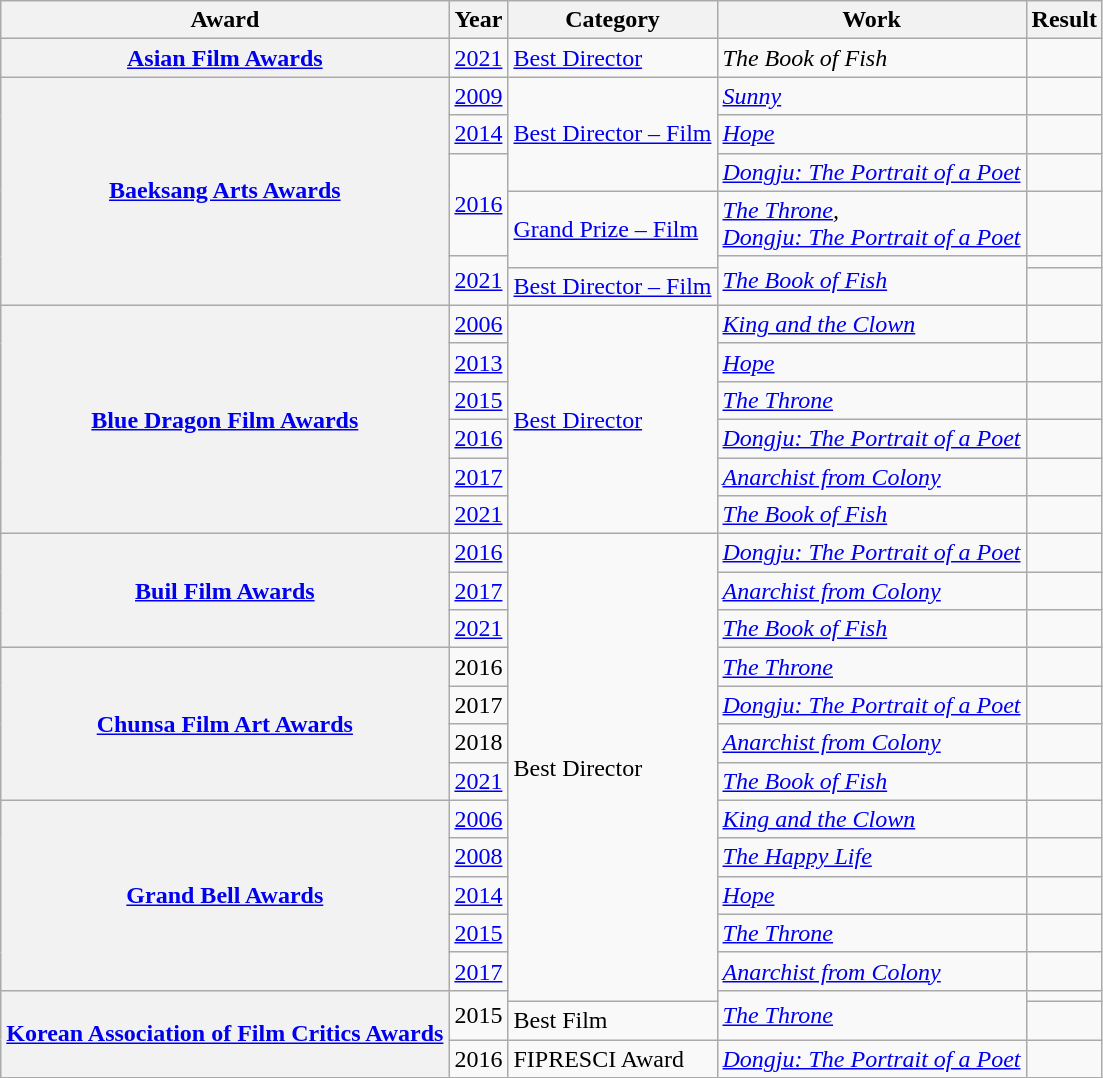<table class="wikitable plainrowheaders sortable">
<tr>
<th>Award</th>
<th>Year</th>
<th>Category</th>
<th>Work</th>
<th>Result</th>
</tr>
<tr>
<th scope=row><a href='#'>Asian Film Awards</a></th>
<td><a href='#'>2021</a></td>
<td><a href='#'>Best Director</a></td>
<td><em>The Book of Fish</em></td>
<td></td>
</tr>
<tr>
<th scope=row rowspan="6"><a href='#'>Baeksang Arts Awards</a></th>
<td><a href='#'>2009</a></td>
<td rowspan="3"><a href='#'>Best Director – Film</a></td>
<td><em><a href='#'>Sunny</a></em></td>
<td></td>
</tr>
<tr>
<td><a href='#'>2014</a></td>
<td><em><a href='#'>Hope</a></em></td>
<td></td>
</tr>
<tr>
<td rowspan="2"><a href='#'>2016</a></td>
<td><em><a href='#'>Dongju: The Portrait of a Poet</a></em></td>
<td></td>
</tr>
<tr>
<td rowspan="2"><a href='#'>Grand Prize – Film</a></td>
<td><em><a href='#'>The Throne</a>,</em><br><em><a href='#'>Dongju: The Portrait of a Poet</a></em></td>
<td></td>
</tr>
<tr>
<td rowspan="2"><a href='#'>2021</a></td>
<td rowspan="2"><em><a href='#'>The Book of Fish</a></em></td>
<td></td>
</tr>
<tr>
<td><a href='#'>Best Director – Film</a></td>
<td></td>
</tr>
<tr>
<th scope=row rowspan="6"><a href='#'>Blue Dragon Film Awards</a></th>
<td><a href='#'>2006</a></td>
<td rowspan="6"><a href='#'>Best Director</a></td>
<td><em><a href='#'>King and the Clown</a></em></td>
<td></td>
</tr>
<tr>
<td><a href='#'>2013</a></td>
<td><em><a href='#'>Hope</a></em></td>
<td></td>
</tr>
<tr>
<td><a href='#'>2015</a></td>
<td><em><a href='#'>The Throne</a></em></td>
<td></td>
</tr>
<tr>
<td><a href='#'>2016</a></td>
<td><em><a href='#'>Dongju: The Portrait of a Poet</a></em></td>
<td></td>
</tr>
<tr>
<td><a href='#'>2017</a></td>
<td><em><a href='#'>Anarchist from Colony</a></em></td>
<td></td>
</tr>
<tr>
<td><a href='#'>2021</a></td>
<td><em><a href='#'>The Book of Fish</a></em></td>
<td></td>
</tr>
<tr>
<th scope=row rowspan="3"><a href='#'>Buil Film Awards</a></th>
<td><a href='#'>2016</a></td>
<td rowspan="13">Best Director</td>
<td><em><a href='#'>Dongju: The Portrait of a Poet</a></em></td>
<td></td>
</tr>
<tr>
<td><a href='#'>2017</a></td>
<td><em><a href='#'>Anarchist from Colony</a></em></td>
<td></td>
</tr>
<tr>
<td><a href='#'>2021</a></td>
<td><em><a href='#'>The Book of Fish</a></em></td>
<td></td>
</tr>
<tr>
<th scope=row rowspan="4"><a href='#'>Chunsa Film Art Awards</a></th>
<td>2016</td>
<td><em><a href='#'>The Throne</a></em></td>
<td></td>
</tr>
<tr>
<td>2017</td>
<td><em><a href='#'>Dongju: The Portrait of a Poet</a></em></td>
<td></td>
</tr>
<tr>
<td>2018</td>
<td><em><a href='#'>Anarchist from Colony</a></em></td>
<td></td>
</tr>
<tr>
<td><a href='#'>2021</a></td>
<td><em><a href='#'>The Book of Fish</a></em></td>
<td></td>
</tr>
<tr>
<th scope=row rowspan="5"><a href='#'>Grand Bell Awards</a></th>
<td><a href='#'>2006</a></td>
<td><em><a href='#'>King and the Clown</a></em></td>
<td></td>
</tr>
<tr>
<td><a href='#'>2008</a></td>
<td><em><a href='#'>The Happy Life</a></em></td>
<td></td>
</tr>
<tr>
<td><a href='#'>2014</a></td>
<td><em><a href='#'>Hope</a></em></td>
<td></td>
</tr>
<tr>
<td><a href='#'>2015</a></td>
<td><em><a href='#'>The Throne</a></em></td>
<td></td>
</tr>
<tr>
<td><a href='#'>2017</a></td>
<td><em><a href='#'>Anarchist from Colony</a></em></td>
<td></td>
</tr>
<tr>
<th scope=row rowspan="3"><a href='#'>Korean Association of Film Critics Awards</a></th>
<td rowspan="2">2015</td>
<td rowspan="2"><em><a href='#'>The Throne</a></em></td>
<td></td>
</tr>
<tr>
<td>Best Film</td>
<td></td>
</tr>
<tr>
<td>2016</td>
<td>FIPRESCI Award</td>
<td><em><a href='#'>Dongju: The Portrait of a Poet</a></em></td>
<td></td>
</tr>
</table>
